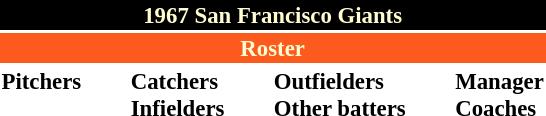<table class="toccolours" style="font-size: 95%;">
<tr>
<th colspan="10" style="background-color: black; color: #FFFDD0; text-align: center;">1967 San Francisco Giants</th>
</tr>
<tr>
<td colspan="10" style="background-color: #fd5a1e; color: #FFFDD0; text-align: center;"><strong>Roster</strong></td>
</tr>
<tr>
<td valign="top"><strong>Pitchers</strong><br>











</td>
<td width="25px"></td>
<td valign="top"><strong>Catchers</strong><br>


<strong>Infielders</strong>











</td>
<td width="25px"></td>
<td valign="top"><strong>Outfielders</strong><br>






<strong>Other batters</strong>
</td>
<td width="25px"></td>
<td valign="top"><strong>Manager</strong><br>
<strong>Coaches</strong>



</td>
</tr>
<tr>
</tr>
</table>
